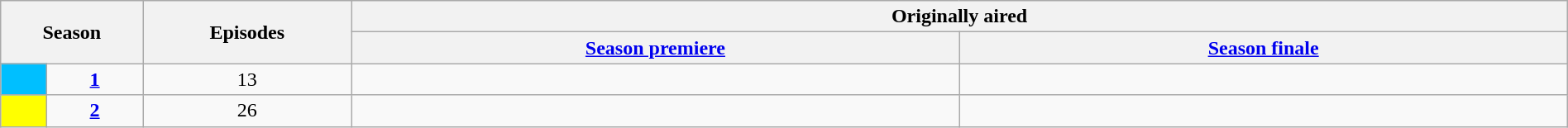<table class="wikitable" style="text-align:center; width:100%;">
<tr>
<th colspan="2" rowspan="2" style="width:3%;">Season</th>
<th rowspan="2" style="width:5%;">Episodes</th>
<th colspan="2">Originally aired</th>
</tr>
<tr>
<th style="width:15%;"><a href='#'>Season premiere</a></th>
<th style="width:15%;"><a href='#'>Season finale</a></th>
</tr>
<tr>
<td style="background:#00bfff; height:10px;"></td>
<td><strong><a href='#'>1</a></strong></td>
<td>13</td>
<td></td>
<td></td>
</tr>
<tr>
<td style="background:#ff0; height:10px;"></td>
<td><strong><a href='#'>2</a></strong></td>
<td>26</td>
<td></td>
<td></td>
</tr>
</table>
